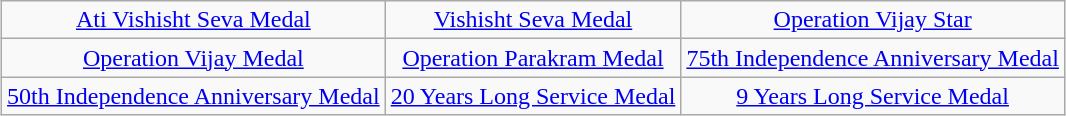<table class="wikitable" style="margin:1em auto; text-align:center;">
<tr>
<td><a href='#'>Ati Vishisht Seva Medal</a></td>
<td><a href='#'>Vishisht Seva Medal</a></td>
<td><a href='#'>Operation Vijay Star</a></td>
</tr>
<tr>
<td><a href='#'>Operation Vijay Medal</a></td>
<td><a href='#'>Operation Parakram Medal</a></td>
<td><a href='#'>75th Independence Anniversary Medal</a></td>
</tr>
<tr>
<td><a href='#'>50th Independence Anniversary Medal</a></td>
<td><a href='#'>20 Years Long Service Medal</a></td>
<td><a href='#'>9 Years Long Service Medal</a></td>
</tr>
</table>
